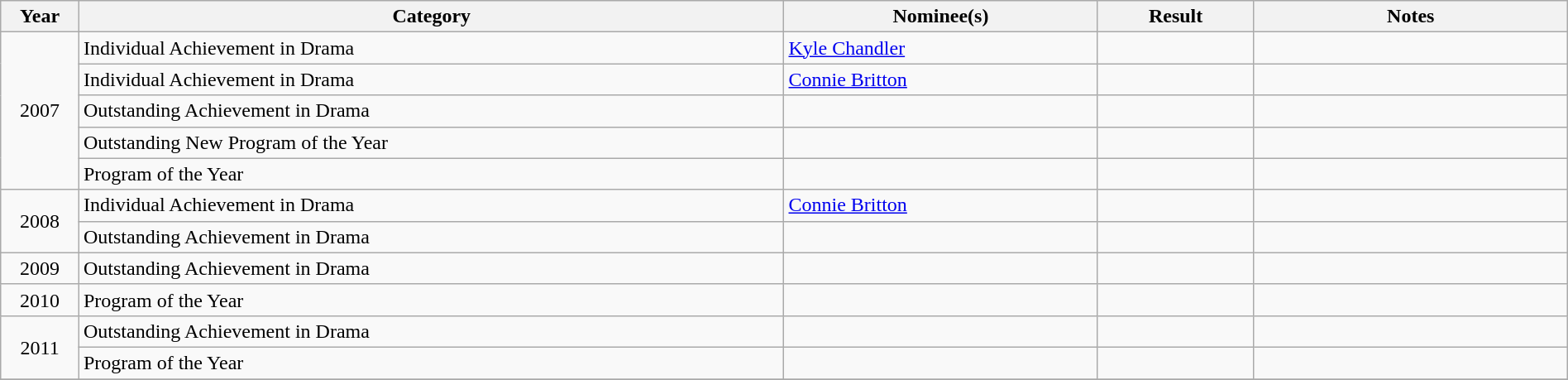<table class="wikitable" width="100%" cellpadding="5">
<tr>
<th width="5%">Year</th>
<th width="45%">Category</th>
<th width="20%">Nominee(s)</th>
<th width="10%">Result</th>
<th width="20%">Notes</th>
</tr>
<tr>
<td style="text-align:center;" rowspan="5">2007</td>
<td>Individual Achievement in Drama</td>
<td><a href='#'>Kyle Chandler</a></td>
<td></td>
<td></td>
</tr>
<tr>
<td>Individual Achievement in Drama</td>
<td><a href='#'>Connie Britton</a></td>
<td></td>
<td></td>
</tr>
<tr>
<td>Outstanding Achievement in Drama</td>
<td></td>
<td></td>
<td></td>
</tr>
<tr>
<td>Outstanding New Program of the Year</td>
<td></td>
<td></td>
<td></td>
</tr>
<tr>
<td>Program of the Year</td>
<td></td>
<td></td>
<td></td>
</tr>
<tr>
<td style="text-align:center;" rowspan="2">2008</td>
<td>Individual Achievement in Drama</td>
<td><a href='#'>Connie Britton</a></td>
<td></td>
<td></td>
</tr>
<tr>
<td>Outstanding Achievement in Drama</td>
<td></td>
<td></td>
<td></td>
</tr>
<tr>
<td style="text-align:center;">2009</td>
<td>Outstanding Achievement in Drama</td>
<td></td>
<td></td>
<td></td>
</tr>
<tr>
<td style="text-align:center;">2010</td>
<td>Program of the Year</td>
<td></td>
<td></td>
<td></td>
</tr>
<tr>
<td style="text-align:center;" rowspan="2">2011</td>
<td>Outstanding Achievement in Drama</td>
<td></td>
<td></td>
<td></td>
</tr>
<tr>
<td>Program of the Year</td>
<td></td>
<td></td>
<td></td>
</tr>
<tr>
</tr>
</table>
